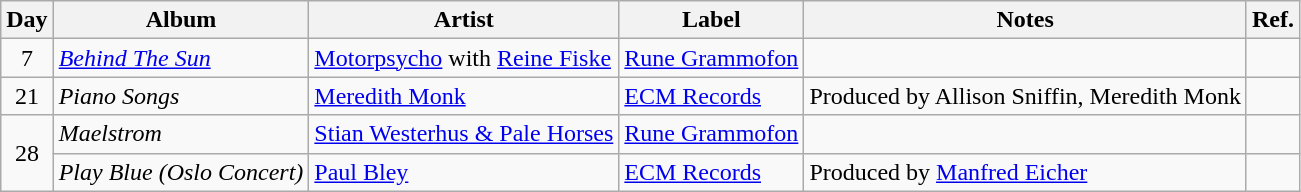<table class="wikitable">
<tr>
<th>Day</th>
<th>Album</th>
<th>Artist</th>
<th>Label</th>
<th>Notes</th>
<th>Ref.</th>
</tr>
<tr>
<td rowspan="1" style="text-align:center;">7</td>
<td><em><a href='#'>Behind The Sun</a></em></td>
<td><a href='#'>Motorpsycho</a> with <a href='#'>Reine Fiske</a></td>
<td><a href='#'>Rune Grammofon</a></td>
<td></td>
<td style="text-align:center;"></td>
</tr>
<tr>
<td rowspan="1" style="text-align:center;">21</td>
<td><em>Piano Songs</em></td>
<td><a href='#'>Meredith Monk</a></td>
<td><a href='#'>ECM Records</a></td>
<td>Produced by Allison Sniffin, Meredith Monk</td>
<td style="text-align:center;"></td>
</tr>
<tr>
<td rowspan="2" style="text-align:center;">28</td>
<td><em>Maelstrom</em></td>
<td><a href='#'>Stian Westerhus & Pale Horses</a></td>
<td><a href='#'>Rune Grammofon</a></td>
<td></td>
<td style="text-align:center;"></td>
</tr>
<tr>
<td><em>Play Blue (Oslo Concert)</em></td>
<td><a href='#'>Paul Bley</a></td>
<td><a href='#'>ECM Records</a></td>
<td>Produced by <a href='#'>Manfred Eicher</a></td>
<td style="text-align:center;"></td>
</tr>
</table>
